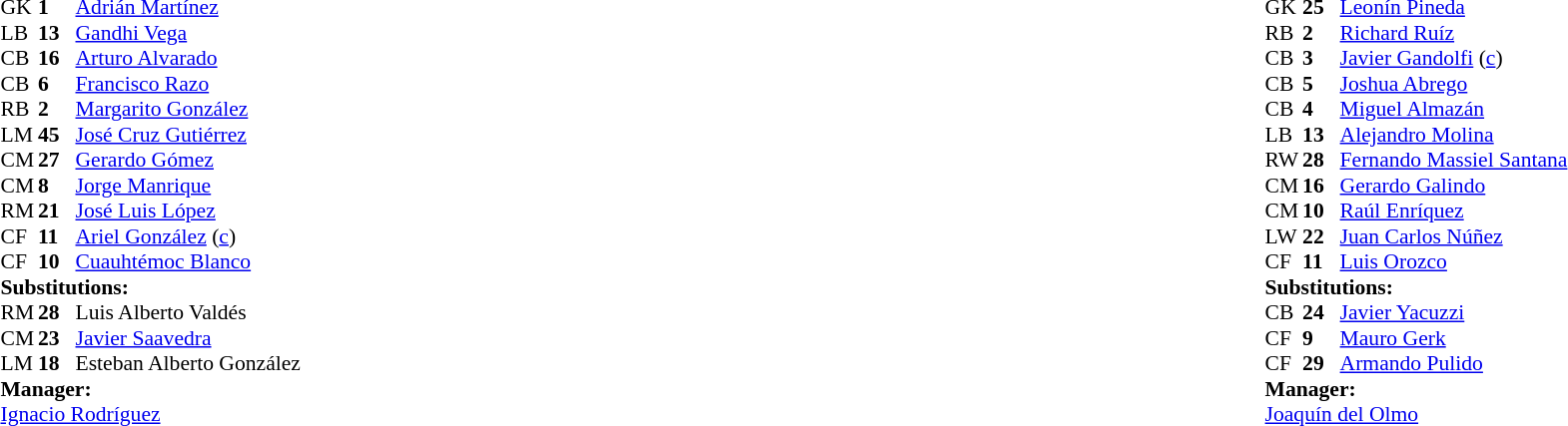<table style="width:100%;">
<tr>
<td style="vertical-align:top; width:40%;"><br><table style="font-size: 90%" cellspacing="0" cellpadding="0">
<tr>
<td colspan="4"></td>
</tr>
<tr>
<th width="25"></th>
<th width="25"></th>
</tr>
<tr>
<td>GK</td>
<td><strong>1</strong></td>
<td> <a href='#'>Adrián Martínez</a></td>
</tr>
<tr>
<td>LB</td>
<td><strong>13</strong></td>
<td> <a href='#'>Gandhi Vega</a></td>
<td></td>
<td></td>
</tr>
<tr>
<td>CB</td>
<td><strong>16</strong></td>
<td> <a href='#'>Arturo Alvarado</a></td>
</tr>
<tr>
<td>CB</td>
<td><strong>6</strong></td>
<td> <a href='#'>Francisco Razo</a></td>
</tr>
<tr>
<td>RB</td>
<td><strong>2</strong></td>
<td> <a href='#'>Margarito González</a></td>
</tr>
<tr>
<td>LM</td>
<td><strong>45</strong></td>
<td> <a href='#'>José Cruz Gutiérrez</a></td>
<td></td>
<td></td>
</tr>
<tr>
<td>CM</td>
<td><strong>27</strong></td>
<td> <a href='#'>Gerardo Gómez</a></td>
<td></td>
<td></td>
<td></td>
</tr>
<tr>
<td>CM</td>
<td><strong>8</strong></td>
<td> <a href='#'>Jorge Manrique</a></td>
<td></td>
<td></td>
</tr>
<tr>
<td>RM</td>
<td><strong>21</strong></td>
<td> <a href='#'>José Luis López</a></td>
<td></td>
<td></td>
</tr>
<tr>
<td>CF</td>
<td><strong>11</strong></td>
<td> <a href='#'>Ariel González</a> (<a href='#'>c</a>)</td>
</tr>
<tr>
<td>CF</td>
<td><strong>10</strong></td>
<td> <a href='#'>Cuauhtémoc Blanco</a></td>
<td></td>
<td></td>
</tr>
<tr>
<td colspan=3><strong>Substitutions:</strong></td>
</tr>
<tr>
<td>RM</td>
<td><strong>28</strong></td>
<td> Luis Alberto Valdés</td>
<td></td>
<td></td>
</tr>
<tr>
<td>CM</td>
<td><strong>23</strong></td>
<td> <a href='#'>Javier Saavedra</a></td>
<td></td>
<td></td>
</tr>
<tr>
<td>LM</td>
<td><strong>18</strong></td>
<td> Esteban Alberto González</td>
<td></td>
<td></td>
</tr>
<tr>
<td colspan=3><strong>Manager:</strong></td>
</tr>
<tr>
<td colspan=3> <a href='#'>Ignacio Rodríguez</a></td>
</tr>
</table>
</td>
<td valign="top"></td>
<td style="vertical-align:top; width:50%;"><br><table cellspacing="0" cellpadding="0" style="font-size:90%;margin:auto">
<tr>
<th width=25></th>
<th width=25></th>
</tr>
<tr>
<td colspan="4"></td>
</tr>
<tr>
<td>GK</td>
<td><strong>25</strong></td>
<td> <a href='#'>Leonín Pineda</a></td>
</tr>
<tr>
<td>RB</td>
<td><strong>2</strong></td>
<td> <a href='#'>Richard Ruíz</a></td>
</tr>
<tr>
<td>CB</td>
<td><strong>3</strong></td>
<td> <a href='#'>Javier Gandolfi</a> (<a href='#'>c</a>)</td>
</tr>
<tr>
<td>CB</td>
<td><strong>5</strong></td>
<td> <a href='#'>Joshua Abrego</a></td>
<td></td>
<td></td>
</tr>
<tr>
<td>CB</td>
<td><strong>4</strong></td>
<td> <a href='#'>Miguel Almazán</a></td>
</tr>
<tr>
<td>LB</td>
<td><strong>13</strong></td>
<td> <a href='#'>Alejandro Molina</a></td>
<td></td>
<td></td>
</tr>
<tr>
<td>RW</td>
<td><strong>28</strong></td>
<td> <a href='#'>Fernando Massiel Santana</a></td>
</tr>
<tr>
<td>CM</td>
<td><strong>16</strong></td>
<td> <a href='#'>Gerardo Galindo</a></td>
<td></td>
<td></td>
</tr>
<tr>
<td>CM</td>
<td><strong>10</strong></td>
<td> <a href='#'>Raúl Enríquez</a></td>
<td></td>
<td></td>
</tr>
<tr>
<td>LW</td>
<td><strong>22</strong></td>
<td> <a href='#'>Juan Carlos Núñez</a></td>
</tr>
<tr>
<td>CF</td>
<td><strong>11</strong></td>
<td> <a href='#'>Luis Orozco</a></td>
<td></td>
<td></td>
</tr>
<tr>
<td colspan=3><strong>Substitutions:</strong></td>
</tr>
<tr>
<td>CB</td>
<td><strong>24</strong></td>
<td> <a href='#'>Javier Yacuzzi</a></td>
<td></td>
<td></td>
</tr>
<tr>
<td>CF</td>
<td><strong>9</strong></td>
<td> <a href='#'>Mauro Gerk</a></td>
<td></td>
<td></td>
</tr>
<tr>
<td>CF</td>
<td><strong>29</strong></td>
<td> <a href='#'>Armando Pulido</a></td>
<td></td>
<td></td>
</tr>
<tr>
<td colspan=3><strong>Manager:</strong></td>
</tr>
<tr>
<td colspan=3> <a href='#'>Joaquín del Olmo</a></td>
</tr>
</table>
</td>
</tr>
</table>
